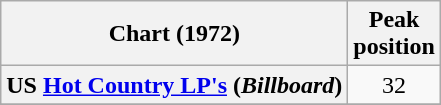<table class="wikitable plainrowheaders" style="text-align:center">
<tr>
<th scope="col">Chart (1972)</th>
<th scope="col">Peak<br>position</th>
</tr>
<tr>
<th scope = "row">US <a href='#'>Hot Country LP's</a> (<em>Billboard</em>)</th>
<td>32</td>
</tr>
<tr>
</tr>
</table>
